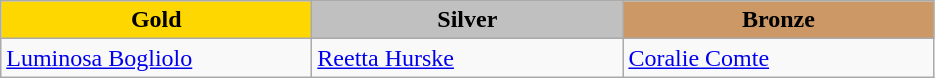<table class="wikitable" style="text-align:left">
<tr align="center">
<td width=200 bgcolor=gold><strong>Gold</strong></td>
<td width=200 bgcolor=silver><strong>Silver</strong></td>
<td width=200 bgcolor=CC9966><strong>Bronze</strong></td>
</tr>
<tr>
<td><a href='#'>Luminosa Bogliolo</a><br></td>
<td><a href='#'>Reetta Hurske</a><br></td>
<td><a href='#'>Coralie Comte</a><br></td>
</tr>
</table>
